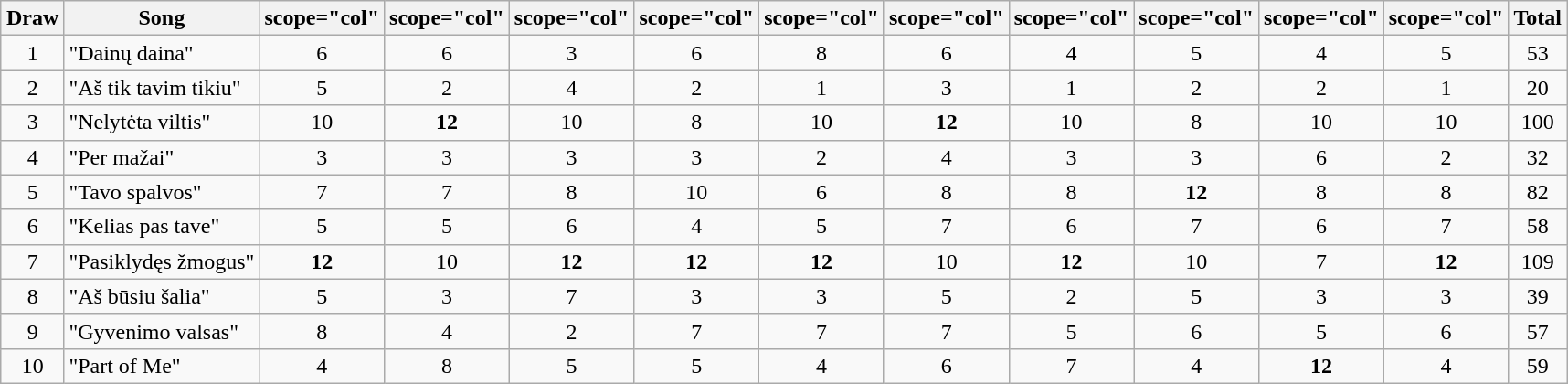<table class="wikitable collapsible" style="margin: 1em auto 1em auto; text-align:center">
<tr>
<th>Draw</th>
<th>Song</th>
<th>scope="col" </th>
<th>scope="col" </th>
<th>scope="col" </th>
<th>scope="col" </th>
<th>scope="col" </th>
<th>scope="col" </th>
<th>scope="col" </th>
<th>scope="col" </th>
<th>scope="col" </th>
<th>scope="col" </th>
<th>Total</th>
</tr>
<tr>
<td>1</td>
<td align="left">"Dainų daina"</td>
<td>6</td>
<td>6</td>
<td>3</td>
<td>6</td>
<td>8</td>
<td>6</td>
<td>4</td>
<td>5</td>
<td>4</td>
<td>5</td>
<td>53</td>
</tr>
<tr>
<td>2</td>
<td align="left">"Aš tik tavim tikiu"</td>
<td>5</td>
<td>2</td>
<td>4</td>
<td>2</td>
<td>1</td>
<td>3</td>
<td>1</td>
<td>2</td>
<td>2</td>
<td>1</td>
<td>20</td>
</tr>
<tr>
<td>3</td>
<td align="left">"Nelytėta viltis"</td>
<td>10</td>
<td><strong>12</strong></td>
<td>10</td>
<td>8</td>
<td>10</td>
<td><strong>12</strong></td>
<td>10</td>
<td>8</td>
<td>10</td>
<td>10</td>
<td>100</td>
</tr>
<tr>
<td>4</td>
<td align="left">"Per mažai"</td>
<td>3</td>
<td>3</td>
<td>3</td>
<td>3</td>
<td>2</td>
<td>4</td>
<td>3</td>
<td>3</td>
<td>6</td>
<td>2</td>
<td>32</td>
</tr>
<tr>
<td>5</td>
<td align="left">"Tavo spalvos"</td>
<td>7</td>
<td>7</td>
<td>8</td>
<td>10</td>
<td>6</td>
<td>8</td>
<td>8</td>
<td><strong>12</strong></td>
<td>8</td>
<td>8</td>
<td>82</td>
</tr>
<tr>
<td>6</td>
<td align="left">"Kelias pas tave"</td>
<td>5</td>
<td>5</td>
<td>6</td>
<td>4</td>
<td>5</td>
<td>7</td>
<td>6</td>
<td>7</td>
<td>6</td>
<td>7</td>
<td>58</td>
</tr>
<tr>
<td>7</td>
<td align="left">"Pasiklydęs žmogus"</td>
<td><strong>12</strong></td>
<td>10</td>
<td><strong>12</strong></td>
<td><strong>12</strong></td>
<td><strong>12</strong></td>
<td>10</td>
<td><strong>12</strong></td>
<td>10</td>
<td>7</td>
<td><strong>12</strong></td>
<td>109</td>
</tr>
<tr>
<td>8</td>
<td align="left">"Aš būsiu šalia"</td>
<td>5</td>
<td>3</td>
<td>7</td>
<td>3</td>
<td>3</td>
<td>5</td>
<td>2</td>
<td>5</td>
<td>3</td>
<td>3</td>
<td>39</td>
</tr>
<tr>
<td>9</td>
<td align="left">"Gyvenimo valsas"</td>
<td>8</td>
<td>4</td>
<td>2</td>
<td>7</td>
<td>7</td>
<td>7</td>
<td>5</td>
<td>6</td>
<td>5</td>
<td>6</td>
<td>57</td>
</tr>
<tr>
<td>10</td>
<td align="left">"Part of Me"</td>
<td>4</td>
<td>8</td>
<td>5</td>
<td>5</td>
<td>4</td>
<td>6</td>
<td>7</td>
<td>4</td>
<td><strong>12</strong></td>
<td>4</td>
<td>59</td>
</tr>
</table>
